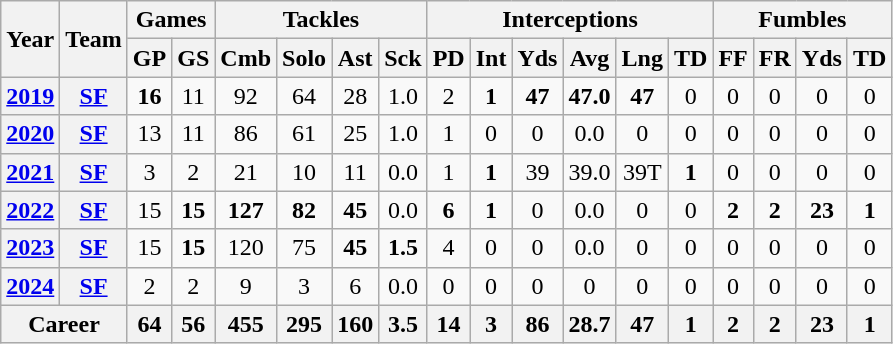<table class="wikitable" style="text-align:center;">
<tr>
<th rowspan="2">Year</th>
<th rowspan="2">Team</th>
<th colspan="2">Games</th>
<th colspan="4">Tackles</th>
<th colspan="6">Interceptions</th>
<th colspan="4">Fumbles</th>
</tr>
<tr>
<th>GP</th>
<th>GS</th>
<th>Cmb</th>
<th>Solo</th>
<th>Ast</th>
<th>Sck</th>
<th>PD</th>
<th>Int</th>
<th>Yds</th>
<th>Avg</th>
<th>Lng</th>
<th>TD</th>
<th>FF</th>
<th>FR</th>
<th>Yds</th>
<th>TD</th>
</tr>
<tr>
<th><a href='#'>2019</a></th>
<th><a href='#'>SF</a></th>
<td><strong>16</strong></td>
<td>11</td>
<td>92</td>
<td>64</td>
<td>28</td>
<td>1.0</td>
<td>2</td>
<td><strong>1</strong></td>
<td><strong>47</strong></td>
<td><strong>47.0</strong></td>
<td><strong>47</strong></td>
<td>0</td>
<td>0</td>
<td>0</td>
<td>0</td>
<td>0</td>
</tr>
<tr>
<th><a href='#'>2020</a></th>
<th><a href='#'>SF</a></th>
<td>13</td>
<td>11</td>
<td>86</td>
<td>61</td>
<td>25</td>
<td>1.0</td>
<td>1</td>
<td>0</td>
<td>0</td>
<td>0.0</td>
<td>0</td>
<td>0</td>
<td>0</td>
<td>0</td>
<td>0</td>
<td>0</td>
</tr>
<tr>
<th><a href='#'>2021</a></th>
<th><a href='#'>SF</a></th>
<td>3</td>
<td>2</td>
<td>21</td>
<td>10</td>
<td>11</td>
<td>0.0</td>
<td>1</td>
<td><strong>1</strong></td>
<td>39</td>
<td>39.0</td>
<td>39T</td>
<td><strong>1</strong></td>
<td>0</td>
<td>0</td>
<td>0</td>
<td>0</td>
</tr>
<tr>
<th><a href='#'>2022</a></th>
<th><a href='#'>SF</a></th>
<td>15</td>
<td><strong>15</strong></td>
<td><strong>127</strong></td>
<td><strong>82</strong></td>
<td><strong>45</strong></td>
<td>0.0</td>
<td><strong>6</strong></td>
<td><strong>1</strong></td>
<td>0</td>
<td>0.0</td>
<td>0</td>
<td>0</td>
<td><strong>2</strong></td>
<td><strong>2</strong></td>
<td><strong>23</strong></td>
<td><strong>1</strong></td>
</tr>
<tr>
<th><a href='#'>2023</a></th>
<th><a href='#'>SF</a></th>
<td>15</td>
<td><strong>15</strong></td>
<td>120</td>
<td>75</td>
<td><strong>45</strong></td>
<td><strong>1.5</strong></td>
<td>4</td>
<td>0</td>
<td>0</td>
<td>0.0</td>
<td>0</td>
<td>0</td>
<td>0</td>
<td>0</td>
<td>0</td>
<td>0</td>
</tr>
<tr>
<th><a href='#'>2024</a></th>
<th><a href='#'>SF</a></th>
<td>2</td>
<td>2</td>
<td>9</td>
<td>3</td>
<td>6</td>
<td>0.0</td>
<td>0</td>
<td>0</td>
<td>0</td>
<td>0</td>
<td>0</td>
<td>0</td>
<td>0</td>
<td>0</td>
<td>0</td>
<td>0</td>
</tr>
<tr>
<th colspan="2">Career</th>
<th>64</th>
<th>56</th>
<th>455</th>
<th>295</th>
<th>160</th>
<th>3.5</th>
<th>14</th>
<th>3</th>
<th>86</th>
<th>28.7</th>
<th>47</th>
<th>1</th>
<th>2</th>
<th>2</th>
<th>23</th>
<th>1</th>
</tr>
</table>
